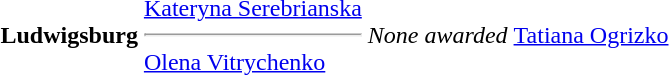<table>
<tr>
<th scope=row style="text-align:left">Ludwigsburg</th>
<td style="height:30px;"> <a href='#'>Kateryna Serebrianska</a><hr> <a href='#'>Olena Vitrychenko</a></td>
<td style="height:30px;"><em>None awarded</em></td>
<td style="height:30px;"> <a href='#'>Tatiana Ogrizko</a></td>
</tr>
<tr>
</tr>
</table>
